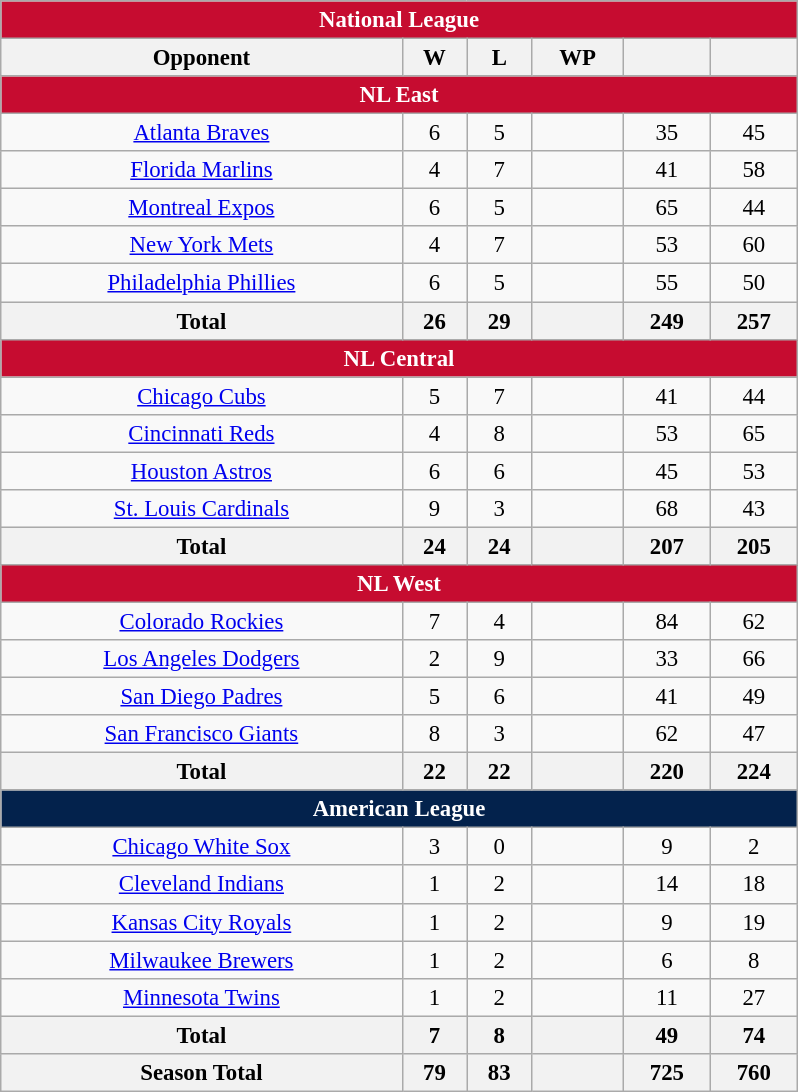<table class="wikitable" style="font-size:95%; text-align:center; width:35em;margin: 0.5em auto;">
<tr>
<td colspan="7" style="background:#c60c30;color:#fff"><strong>National League</strong></td>
</tr>
<tr>
<th>Opponent</th>
<th>W</th>
<th>L</th>
<th>WP</th>
<th></th>
<th></th>
</tr>
<tr>
<td colspan="7" style="background:#c60c30;color:#fff"><strong>NL East</strong></td>
</tr>
<tr>
<td><a href='#'>Atlanta Braves</a></td>
<td>6</td>
<td>5</td>
<td></td>
<td>35</td>
<td>45</td>
</tr>
<tr>
<td><a href='#'>Florida Marlins</a></td>
<td>4</td>
<td>7</td>
<td></td>
<td>41</td>
<td>58</td>
</tr>
<tr>
<td><a href='#'>Montreal Expos</a></td>
<td>6</td>
<td>5</td>
<td></td>
<td>65</td>
<td>44</td>
</tr>
<tr>
<td><a href='#'>New York Mets</a></td>
<td>4</td>
<td>7</td>
<td></td>
<td>53</td>
<td>60</td>
</tr>
<tr>
<td><a href='#'>Philadelphia Phillies</a></td>
<td>6</td>
<td>5</td>
<td></td>
<td>55</td>
<td>50</td>
</tr>
<tr>
<th>Total</th>
<th>26</th>
<th>29</th>
<th></th>
<th>249</th>
<th>257</th>
</tr>
<tr>
<td colspan="7" style="background:#c60c30;color:#fff"><strong>NL Central</strong></td>
</tr>
<tr>
<td><a href='#'>Chicago Cubs</a></td>
<td>5</td>
<td>7</td>
<td></td>
<td>41</td>
<td>44</td>
</tr>
<tr>
<td><a href='#'>Cincinnati Reds</a></td>
<td>4</td>
<td>8</td>
<td></td>
<td>53</td>
<td>65</td>
</tr>
<tr>
<td><a href='#'>Houston Astros</a></td>
<td>6</td>
<td>6</td>
<td></td>
<td>45</td>
<td>53</td>
</tr>
<tr>
<td><a href='#'>St. Louis Cardinals</a></td>
<td>9</td>
<td>3</td>
<td></td>
<td>68</td>
<td>43</td>
</tr>
<tr>
<th>Total</th>
<th>24</th>
<th>24</th>
<th></th>
<th>207</th>
<th>205</th>
</tr>
<tr>
<td colspan="7" style="background:#c60c30;color:#fff"><strong>NL West</strong></td>
</tr>
<tr>
<td><a href='#'>Colorado Rockies</a></td>
<td>7</td>
<td>4</td>
<td></td>
<td>84</td>
<td>62</td>
</tr>
<tr>
<td><a href='#'>Los Angeles Dodgers</a></td>
<td>2</td>
<td>9</td>
<td></td>
<td>33</td>
<td>66</td>
</tr>
<tr>
<td><a href='#'>San Diego Padres</a></td>
<td>5</td>
<td>6</td>
<td></td>
<td>41</td>
<td>49</td>
</tr>
<tr>
<td><a href='#'>San Francisco Giants</a></td>
<td>8</td>
<td>3</td>
<td></td>
<td>62</td>
<td>47</td>
</tr>
<tr>
<th>Total</th>
<th>22</th>
<th>22</th>
<th></th>
<th>220</th>
<th>224</th>
</tr>
<tr>
<td colspan="7" style="background:#03224c;color:#fff"><strong>American League</strong></td>
</tr>
<tr>
<td><a href='#'>Chicago White Sox</a></td>
<td>3</td>
<td>0</td>
<td></td>
<td>9</td>
<td>2</td>
</tr>
<tr>
<td><a href='#'>Cleveland Indians</a></td>
<td>1</td>
<td>2</td>
<td></td>
<td>14</td>
<td>18</td>
</tr>
<tr>
<td><a href='#'>Kansas City Royals</a></td>
<td>1</td>
<td>2</td>
<td></td>
<td>9</td>
<td>19</td>
</tr>
<tr>
<td><a href='#'>Milwaukee Brewers</a></td>
<td>1</td>
<td>2</td>
<td></td>
<td>6</td>
<td>8</td>
</tr>
<tr>
<td><a href='#'>Minnesota Twins</a></td>
<td>1</td>
<td>2</td>
<td></td>
<td>11</td>
<td>27</td>
</tr>
<tr>
<th>Total</th>
<th>7</th>
<th>8</th>
<th></th>
<th>49</th>
<th>74</th>
</tr>
<tr>
<th>Season Total</th>
<th>79</th>
<th>83</th>
<th></th>
<th>725</th>
<th>760</th>
</tr>
</table>
